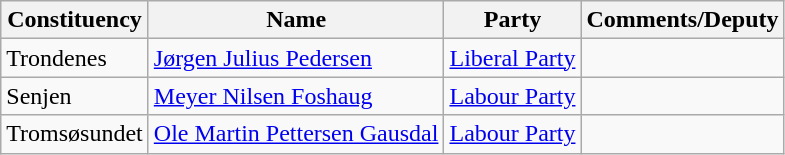<table class="wikitable">
<tr>
<th>Constituency</th>
<th>Name</th>
<th>Party</th>
<th>Comments/Deputy</th>
</tr>
<tr>
<td>Trondenes</td>
<td><a href='#'>Jørgen Julius Pedersen</a></td>
<td><a href='#'>Liberal Party</a></td>
<td></td>
</tr>
<tr>
<td>Senjen</td>
<td><a href='#'>Meyer Nilsen Foshaug</a></td>
<td><a href='#'>Labour Party</a></td>
<td></td>
</tr>
<tr>
<td>Tromsøsundet</td>
<td><a href='#'>Ole Martin Pettersen Gausdal</a></td>
<td><a href='#'>Labour Party</a></td>
<td></td>
</tr>
</table>
